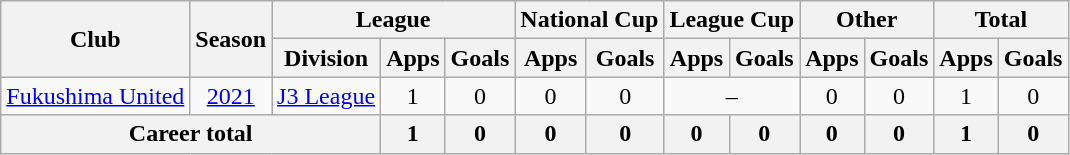<table class="wikitable" style="text-align: center">
<tr>
<th rowspan="2">Club</th>
<th rowspan="2">Season</th>
<th colspan="3">League</th>
<th colspan="2">National Cup</th>
<th colspan="2">League Cup</th>
<th colspan="2">Other</th>
<th colspan="2">Total</th>
</tr>
<tr>
<th>Division</th>
<th>Apps</th>
<th>Goals</th>
<th>Apps</th>
<th>Goals</th>
<th>Apps</th>
<th>Goals</th>
<th>Apps</th>
<th>Goals</th>
<th>Apps</th>
<th>Goals</th>
</tr>
<tr>
<td><a href='#'>Fukushima United</a></td>
<td><a href='#'>2021</a></td>
<td><a href='#'>J3 League</a></td>
<td>1</td>
<td>0</td>
<td>0</td>
<td>0</td>
<td colspan="2">–</td>
<td>0</td>
<td>0</td>
<td>1</td>
<td>0</td>
</tr>
<tr>
<th colspan=3>Career total</th>
<th>1</th>
<th>0</th>
<th>0</th>
<th>0</th>
<th>0</th>
<th>0</th>
<th>0</th>
<th>0</th>
<th>1</th>
<th>0</th>
</tr>
</table>
